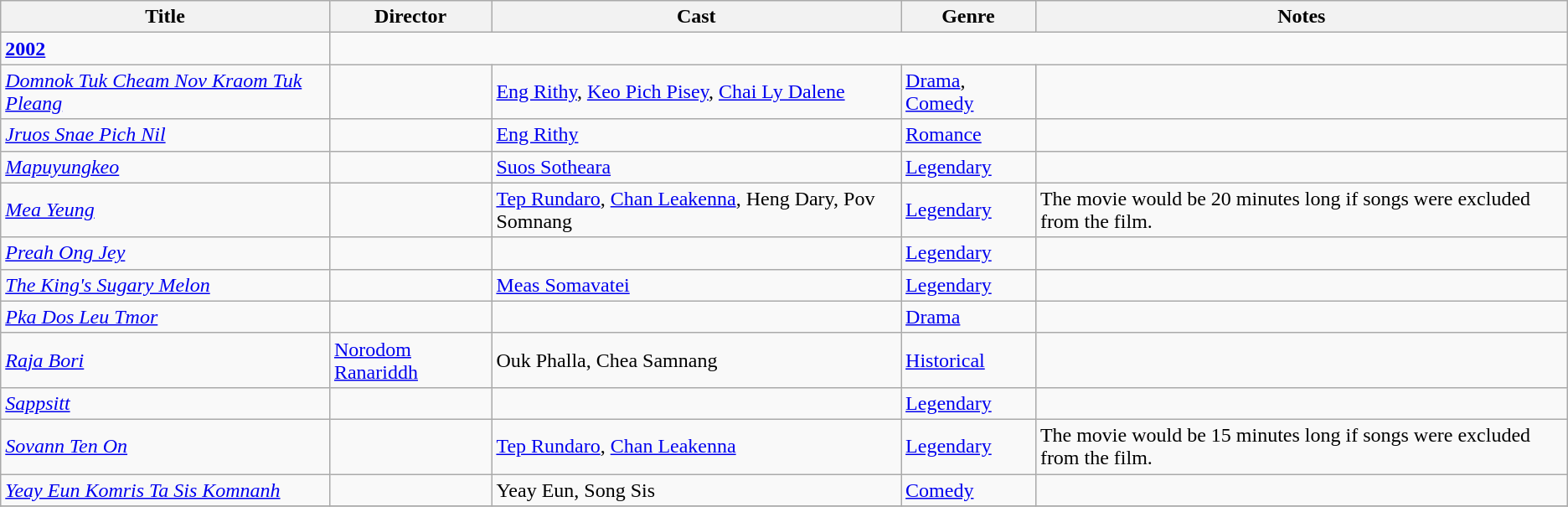<table class="wikitable">
<tr>
<th>Title</th>
<th>Director</th>
<th>Cast</th>
<th>Genre</th>
<th>Notes</th>
</tr>
<tr>
<td><strong><a href='#'>2002</a></strong></td>
</tr>
<tr>
<td><em><a href='#'>Domnok Tuk Cheam Nov Kraom Tuk Pleang</a></em></td>
<td></td>
<td><a href='#'>Eng Rithy</a>, <a href='#'>Keo Pich Pisey</a>, <a href='#'>Chai Ly Dalene</a></td>
<td><a href='#'>Drama</a>, <a href='#'>Comedy</a></td>
<td></td>
</tr>
<tr>
<td><em><a href='#'>Jruos Snae Pich Nil</a></em></td>
<td></td>
<td><a href='#'>Eng Rithy</a></td>
<td><a href='#'>Romance</a></td>
<td></td>
</tr>
<tr>
<td><em><a href='#'>Mapuyungkeo</a></em></td>
<td></td>
<td><a href='#'>Suos Sotheara</a></td>
<td><a href='#'>Legendary</a></td>
<td></td>
</tr>
<tr>
<td><em><a href='#'>Mea Yeung</a></em></td>
<td></td>
<td><a href='#'>Tep Rundaro</a>, <a href='#'>Chan Leakenna</a>, Heng Dary, Pov Somnang</td>
<td><a href='#'>Legendary</a></td>
<td>The movie would be 20 minutes long if songs were excluded from the film.</td>
</tr>
<tr>
<td><em><a href='#'>Preah Ong Jey</a></em></td>
<td></td>
<td></td>
<td><a href='#'>Legendary</a></td>
<td></td>
</tr>
<tr>
<td><em><a href='#'>The King's Sugary Melon</a></em></td>
<td></td>
<td><a href='#'>Meas Somavatei</a></td>
<td><a href='#'>Legendary</a></td>
<td></td>
</tr>
<tr>
<td><em><a href='#'>Pka Dos Leu Tmor</a></em></td>
<td></td>
<td></td>
<td><a href='#'>Drama</a></td>
<td></td>
</tr>
<tr>
<td><em><a href='#'>Raja Bori</a></em></td>
<td><a href='#'>Norodom Ranariddh</a></td>
<td>Ouk Phalla, Chea Samnang</td>
<td><a href='#'>Historical</a></td>
<td></td>
</tr>
<tr>
<td><em><a href='#'>Sappsitt</a></em></td>
<td></td>
<td></td>
<td><a href='#'>Legendary</a></td>
<td></td>
</tr>
<tr>
<td><em><a href='#'>Sovann Ten On</a></em></td>
<td></td>
<td><a href='#'>Tep Rundaro</a>, <a href='#'>Chan Leakenna</a></td>
<td><a href='#'>Legendary</a></td>
<td>The movie would be 15 minutes long if songs were excluded from the film.</td>
</tr>
<tr>
<td><em><a href='#'>Yeay Eun Komris Ta Sis Komnanh</a></em></td>
<td></td>
<td>Yeay Eun, Song Sis</td>
<td><a href='#'>Comedy</a></td>
<td></td>
</tr>
<tr>
</tr>
</table>
